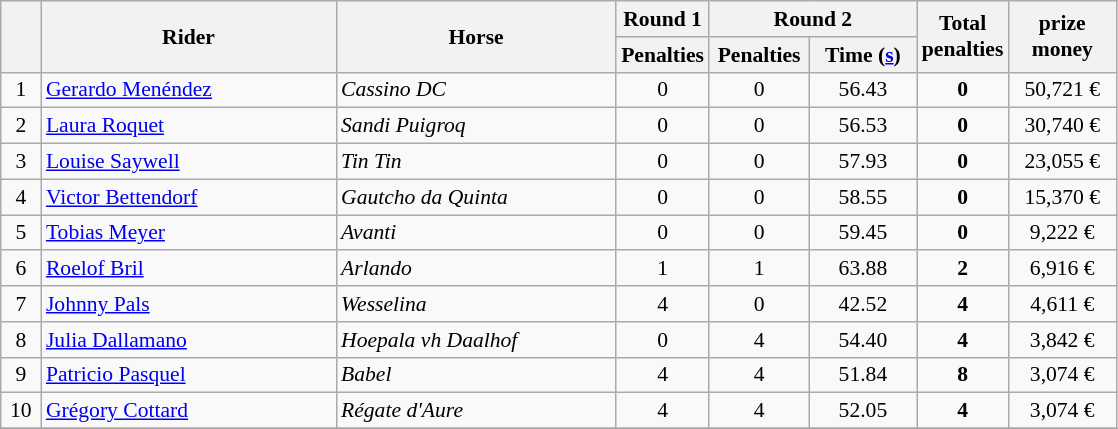<table class="wikitable" style="font-size: 90%; text-align:center">
<tr>
<th rowspan=2 width=20></th>
<th rowspan=2 width=190>Rider</th>
<th rowspan=2 width=180>Horse</th>
<th>Round 1</th>
<th colspan=2>Round 2</th>
<th rowspan=2>Total<br>penalties</th>
<th rowspan=2 width=65>prize<br>money</th>
</tr>
<tr>
<th width=50>Penalties</th>
<th width=60>Penalties</th>
<th width=65>Time (<a href='#'>s</a>)</th>
</tr>
<tr>
<td>1</td>
<td align=left> <a href='#'>Gerardo Menéndez</a></td>
<td align=left><em>Cassino DC</em></td>
<td>0</td>
<td>0</td>
<td>56.43</td>
<td><strong>0</strong></td>
<td>50,721 €</td>
</tr>
<tr>
<td>2</td>
<td align=left> <a href='#'>Laura Roquet</a></td>
<td align=left><em>Sandi Puigroq</em></td>
<td>0</td>
<td>0</td>
<td>56.53</td>
<td><strong>0</strong></td>
<td>30,740 €</td>
</tr>
<tr>
<td>3</td>
<td align=left> <a href='#'>Louise Saywell</a></td>
<td align=left><em>Tin Tin</em></td>
<td>0</td>
<td>0</td>
<td>57.93</td>
<td><strong>0</strong></td>
<td>23,055 €</td>
</tr>
<tr>
<td>4</td>
<td align=left> <a href='#'>Victor Bettendorf</a></td>
<td align=left><em>Gautcho da Quinta</em></td>
<td>0</td>
<td>0</td>
<td>58.55</td>
<td><strong>0</strong></td>
<td>15,370 €</td>
</tr>
<tr>
<td>5</td>
<td align=left> <a href='#'>Tobias Meyer</a></td>
<td align=left><em>Avanti</em></td>
<td>0</td>
<td>0</td>
<td>59.45</td>
<td><strong>0</strong></td>
<td>9,222 €</td>
</tr>
<tr>
<td>6</td>
<td align=left> <a href='#'>Roelof Bril</a></td>
<td align=left><em>Arlando</em></td>
<td>1</td>
<td>1</td>
<td>63.88</td>
<td><strong>2</strong></td>
<td>6,916 €</td>
</tr>
<tr>
<td>7</td>
<td align=left> <a href='#'>Johnny Pals</a></td>
<td align=left><em>Wesselina</em></td>
<td>4</td>
<td>0</td>
<td>42.52</td>
<td><strong>4</strong></td>
<td>4,611 €</td>
</tr>
<tr>
<td>8</td>
<td align=left> <a href='#'>Julia Dallamano</a></td>
<td align=left><em>Hoepala vh Daalhof</em></td>
<td>0</td>
<td>4</td>
<td>54.40</td>
<td><strong>4</strong></td>
<td>3,842 €</td>
</tr>
<tr>
<td>9</td>
<td align=left> <a href='#'>Patricio Pasquel</a></td>
<td align=left><em>Babel</em></td>
<td>4</td>
<td>4</td>
<td>51.84</td>
<td><strong>8</strong></td>
<td>3,074 €</td>
</tr>
<tr>
<td>10</td>
<td align=left> <a href='#'>Grégory Cottard</a></td>
<td align=left><em>Régate d'Aure</em></td>
<td>4</td>
<td>4</td>
<td>52.05</td>
<td><strong>4</strong></td>
<td>3,074 €</td>
</tr>
<tr>
</tr>
</table>
